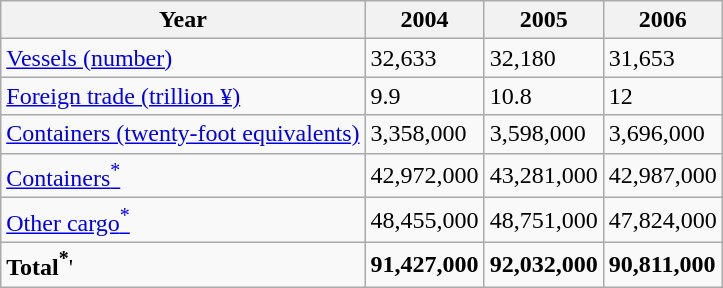<table class="wikitable" border="3">
<tr>
<th>Year</th>
<th>2004</th>
<th>2005</th>
<th>2006</th>
</tr>
<tr ---->
<td><a href='#'>Vessels (number)</a></td>
<td>32,633</td>
<td>32,180</td>
<td>31,653</td>
</tr>
<tr ---->
<td><a href='#'>Foreign trade (trillion ¥)</a></td>
<td>9.9</td>
<td>10.8</td>
<td>12</td>
</tr>
<tr ---->
<td><a href='#'>Containers (twenty-foot equivalents)</a></td>
<td>3,358,000</td>
<td>3,598,000</td>
<td>3,696,000</td>
</tr>
<tr ---->
<td><a href='#'>Containers<sup>*</sup></a></td>
<td>42,972,000</td>
<td>43,281,000</td>
<td>42,987,000</td>
</tr>
<tr ---->
<td><a href='#'>Other cargo<sup>*</sup></a></td>
<td>48,455,000</td>
<td>48,751,000</td>
<td>47,824,000</td>
</tr>
<tr ---->
<td><strong>Total<sup>*</sup></strong>'</td>
<td><strong>91,427,000</strong></td>
<td><strong>92,032,000</strong></td>
<td><strong>90,811,000</strong></td>
</tr>
</table>
